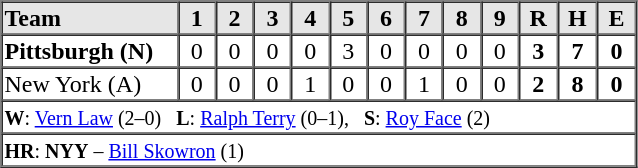<table border="1" cellspacing="0"  style="width:425px; margin-left:3em;">
<tr style="text-align:center; background:#e6e6e6;">
<th style="text-align:left; width:125px;">Team</th>
<th width=25>1</th>
<th width=25>2</th>
<th width=25>3</th>
<th width=25>4</th>
<th width=25>5</th>
<th width=25>6</th>
<th width=25>7</th>
<th width=25>8</th>
<th width=25>9</th>
<th width=25>R</th>
<th width=25>H</th>
<th width=25>E</th>
</tr>
<tr style="text-align:center;">
<td align=left><strong>Pittsburgh (N)</strong></td>
<td>0</td>
<td>0</td>
<td>0</td>
<td>0</td>
<td>3</td>
<td>0</td>
<td>0</td>
<td>0</td>
<td>0</td>
<td><strong>3</strong></td>
<td><strong>7</strong></td>
<td><strong>0</strong></td>
</tr>
<tr style="text-align:center;">
<td align=left>New York (A)</td>
<td>0</td>
<td>0</td>
<td>0</td>
<td>1</td>
<td>0</td>
<td>0</td>
<td>1</td>
<td>0</td>
<td>0</td>
<td><strong>2</strong></td>
<td><strong>8</strong></td>
<td><strong>0</strong></td>
</tr>
<tr style="text-align:left;">
<td colspan=13><small><strong>W</strong>: <a href='#'>Vern Law</a> (2–0)   <strong>L</strong>: <a href='#'>Ralph Terry</a> (0–1),   <strong>S</strong>: <a href='#'>Roy Face</a> (2)</small></td>
</tr>
<tr style="text-align:left;">
<td colspan=13><small><strong>HR</strong>: <strong>NYY</strong> – <a href='#'>Bill Skowron</a> (1)</small></td>
</tr>
</table>
